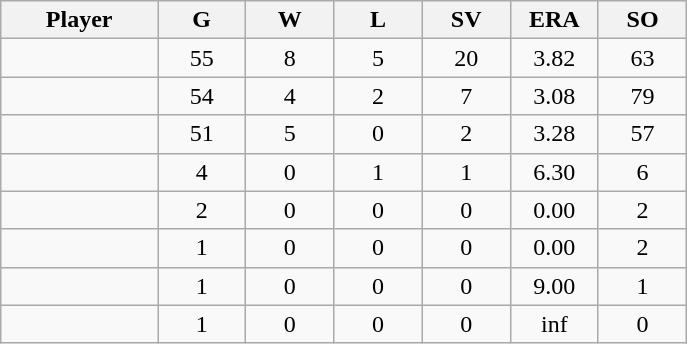<table class="wikitable sortable">
<tr>
<th bgcolor="#DDDDFF" width="16%">Player</th>
<th bgcolor="#DDDDFF" width="9%">G</th>
<th bgcolor="#DDDDFF" width="9%">W</th>
<th bgcolor="#DDDDFF" width="9%">L</th>
<th bgcolor="#DDDDFF" width="9%">SV</th>
<th bgcolor="#DDDDFF" width="9%">ERA</th>
<th bgcolor="#DDDDFF" width="9%">SO</th>
</tr>
<tr align="center">
<td></td>
<td>55</td>
<td>8</td>
<td>5</td>
<td>20</td>
<td>3.82</td>
<td>63</td>
</tr>
<tr align="center">
<td></td>
<td>54</td>
<td>4</td>
<td>2</td>
<td>7</td>
<td>3.08</td>
<td>79</td>
</tr>
<tr align="center">
<td></td>
<td>51</td>
<td>5</td>
<td>0</td>
<td>2</td>
<td>3.28</td>
<td>57</td>
</tr>
<tr align="center">
<td></td>
<td>4</td>
<td>0</td>
<td>1</td>
<td>1</td>
<td>6.30</td>
<td>6</td>
</tr>
<tr align="center">
<td></td>
<td>2</td>
<td>0</td>
<td>0</td>
<td>0</td>
<td>0.00</td>
<td>2</td>
</tr>
<tr align="center">
<td></td>
<td>1</td>
<td>0</td>
<td>0</td>
<td>0</td>
<td>0.00</td>
<td>2</td>
</tr>
<tr align="center">
<td></td>
<td>1</td>
<td>0</td>
<td>0</td>
<td>0</td>
<td>9.00</td>
<td>1</td>
</tr>
<tr align="center">
<td></td>
<td>1</td>
<td>0</td>
<td>0</td>
<td>0</td>
<td>inf</td>
<td>0</td>
</tr>
</table>
